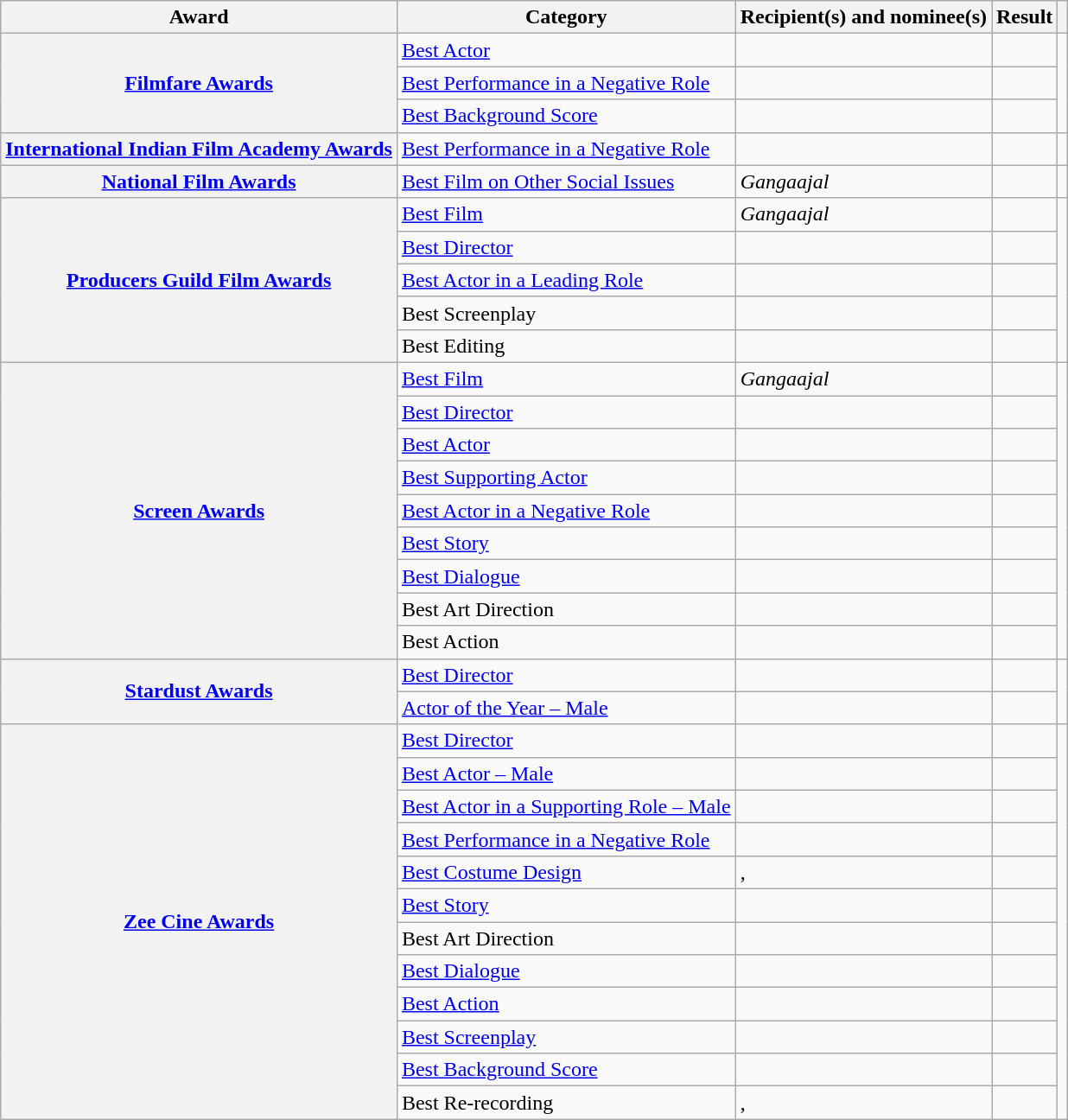<table class="wikitable plainrowheaders sortable">
<tr>
<th scope="col">Award</th>
<th scope="col">Category</th>
<th scope="col">Recipient(s) and nominee(s)</th>
<th scope="col">Result</th>
<th scope="col" class="unsortable"></th>
</tr>
<tr>
<th scope="row" rowspan="3"><a href='#'>Filmfare Awards</a></th>
<td><a href='#'>Best Actor</a></td>
<td></td>
<td></td>
<td style="text-align:center;" rowspan="3"></td>
</tr>
<tr>
<td><a href='#'>Best Performance in a Negative Role</a></td>
<td></td>
<td></td>
</tr>
<tr>
<td><a href='#'>Best Background Score</a></td>
<td></td>
<td></td>
</tr>
<tr>
<th scope="row"><a href='#'>International Indian Film Academy Awards</a></th>
<td><a href='#'>Best Performance in a Negative Role</a></td>
<td></td>
<td></td>
<td style="text-align:center;"></td>
</tr>
<tr>
<th scope="row"><a href='#'>National Film Awards</a></th>
<td><a href='#'>Best Film on Other Social Issues</a></td>
<td><em>Gangaajal</em></td>
<td></td>
<td style="text-align:center;"></td>
</tr>
<tr>
<th scope="row" rowspan="5"><a href='#'>Producers Guild Film Awards</a></th>
<td><a href='#'>Best Film</a></td>
<td><em>Gangaajal</em></td>
<td></td>
<td style="text-align:center;" rowspan="5"></td>
</tr>
<tr>
<td><a href='#'>Best Director</a></td>
<td></td>
<td></td>
</tr>
<tr>
<td><a href='#'>Best Actor in a Leading Role</a></td>
<td></td>
<td></td>
</tr>
<tr>
<td>Best Screenplay</td>
<td></td>
<td></td>
</tr>
<tr>
<td>Best Editing</td>
<td></td>
<td></td>
</tr>
<tr>
<th scope="row" rowspan="9"><a href='#'>Screen Awards</a></th>
<td><a href='#'>Best Film</a></td>
<td><em>Gangaajal</em></td>
<td></td>
<td style="text-align:center;" rowspan="9"></td>
</tr>
<tr>
<td><a href='#'>Best Director</a></td>
<td></td>
<td></td>
</tr>
<tr>
<td><a href='#'>Best Actor</a></td>
<td></td>
<td></td>
</tr>
<tr>
<td><a href='#'>Best Supporting Actor</a></td>
<td></td>
<td></td>
</tr>
<tr>
<td><a href='#'>Best Actor in a Negative Role</a></td>
<td></td>
<td></td>
</tr>
<tr>
<td><a href='#'>Best Story</a></td>
<td></td>
<td></td>
</tr>
<tr>
<td><a href='#'>Best Dialogue</a></td>
<td></td>
<td></td>
</tr>
<tr>
<td>Best Art Direction</td>
<td></td>
<td></td>
</tr>
<tr>
<td>Best Action</td>
<td></td>
<td></td>
</tr>
<tr>
<th scope="row" rowspan="2"><a href='#'>Stardust Awards</a></th>
<td><a href='#'>Best Director</a></td>
<td></td>
<td></td>
<td style="text-align:center;" rowspan="2"></td>
</tr>
<tr>
<td><a href='#'>Actor of the Year – Male</a></td>
<td></td>
<td></td>
</tr>
<tr>
<th scope="row" rowspan="12"><a href='#'>Zee Cine Awards</a></th>
<td><a href='#'>Best Director</a></td>
<td></td>
<td></td>
<td style="text-align:center;" rowspan="12"></td>
</tr>
<tr>
<td><a href='#'>Best Actor – Male</a></td>
<td></td>
<td></td>
</tr>
<tr>
<td><a href='#'>Best Actor in a Supporting Role – Male</a></td>
<td></td>
<td></td>
</tr>
<tr>
<td><a href='#'>Best Performance in a Negative Role</a></td>
<td></td>
<td></td>
</tr>
<tr>
<td><a href='#'>Best Costume Design</a></td>
<td>, </td>
<td></td>
</tr>
<tr>
<td><a href='#'>Best Story</a></td>
<td></td>
<td></td>
</tr>
<tr>
<td>Best Art Direction</td>
<td></td>
<td></td>
</tr>
<tr>
<td><a href='#'>Best Dialogue</a></td>
<td></td>
<td></td>
</tr>
<tr>
<td><a href='#'>Best Action</a></td>
<td></td>
<td></td>
</tr>
<tr>
<td><a href='#'>Best Screenplay</a></td>
<td></td>
<td></td>
</tr>
<tr>
<td><a href='#'>Best Background Score</a></td>
<td></td>
<td></td>
</tr>
<tr>
<td>Best Re-recording</td>
<td>, </td>
<td></td>
</tr>
</table>
